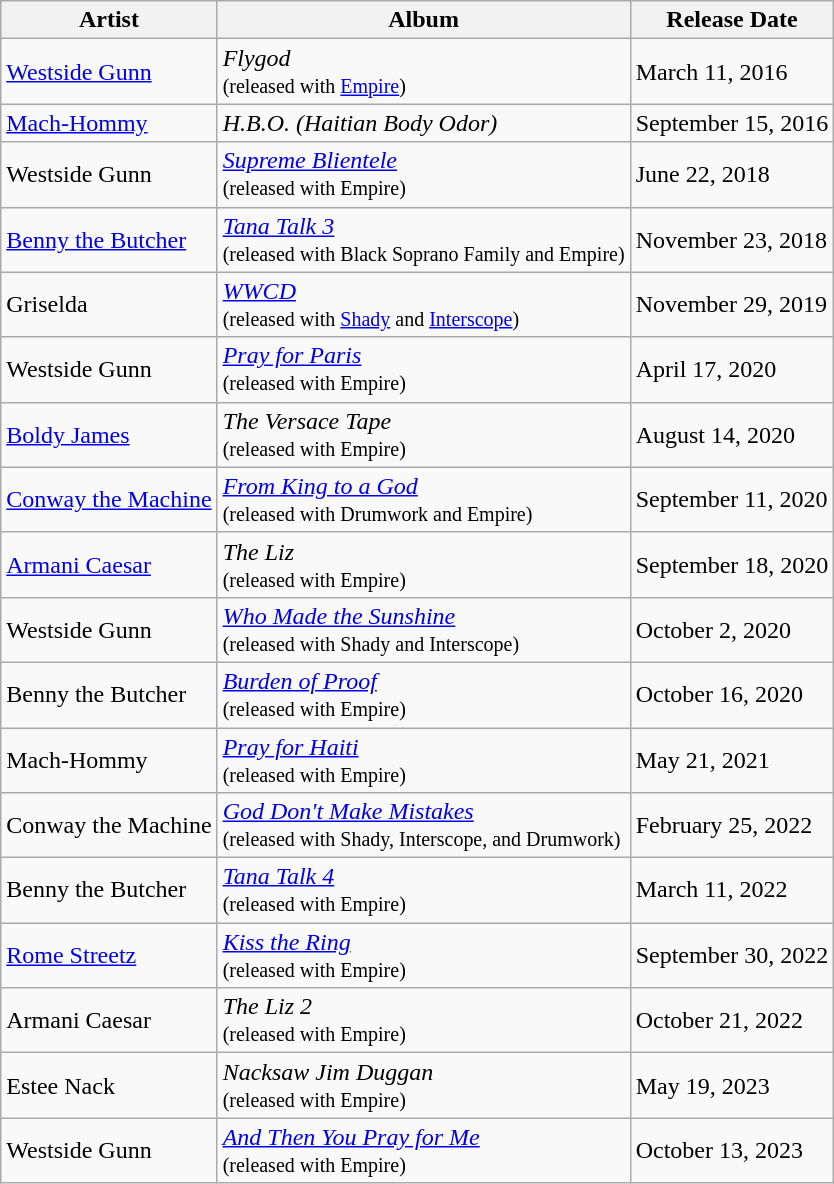<table class="wikitable sortable">
<tr>
<th>Artist</th>
<th>Album</th>
<th>Release Date</th>
</tr>
<tr>
<td><a href='#'>Westside Gunn</a></td>
<td><em>Flygod</em><br><small>(released with <a href='#'>Empire</a>)</small></td>
<td>March 11, 2016</td>
</tr>
<tr>
<td><a href='#'>Mach-Hommy</a></td>
<td><em>H.B.O. (Haitian Body Odor)</em></td>
<td>September 15, 2016</td>
</tr>
<tr>
<td>Westside Gunn</td>
<td><em><a href='#'>Supreme Blientele</a></em><br><small>(released with Empire)</small></td>
<td>June 22, 2018</td>
</tr>
<tr>
<td><a href='#'>Benny the Butcher</a></td>
<td><em><a href='#'>Tana Talk 3</a></em><br><small>(released with Black Soprano Family and Empire)</small></td>
<td>November 23, 2018</td>
</tr>
<tr>
<td>Griselda</td>
<td><em><a href='#'>WWCD</a></em><br><small>(released with <a href='#'>Shady</a> and <a href='#'>Interscope</a>)</small></td>
<td>November 29, 2019</td>
</tr>
<tr>
<td>Westside Gunn</td>
<td><em><a href='#'>Pray for Paris</a></em><br><small>(released with Empire)</small></td>
<td>April 17, 2020</td>
</tr>
<tr>
<td><a href='#'>Boldy James</a></td>
<td><em>The Versace Tape</em><br><small>(released with Empire)</small></td>
<td>August 14, 2020</td>
</tr>
<tr>
<td><a href='#'>Conway the Machine</a></td>
<td><em><a href='#'>From King to a God</a></em><br><small>(released with Drumwork and Empire)</small></td>
<td>September 11, 2020</td>
</tr>
<tr>
<td><a href='#'>Armani Caesar</a></td>
<td><em>The Liz</em><br><small>(released with Empire)</small></td>
<td>September 18, 2020</td>
</tr>
<tr>
<td>Westside Gunn</td>
<td><em><a href='#'>Who Made the Sunshine</a></em><br><small>(released with Shady and Interscope)</small></td>
<td>October 2, 2020</td>
</tr>
<tr>
<td>Benny the Butcher</td>
<td><em><a href='#'>Burden of Proof</a></em><br><small>(released with Empire)</small></td>
<td>October 16, 2020</td>
</tr>
<tr>
<td>Mach-Hommy</td>
<td><em><a href='#'>Pray for Haiti</a></em><br><small>(released with Empire)</small></td>
<td>May 21, 2021</td>
</tr>
<tr>
<td>Conway the Machine</td>
<td><em><a href='#'>God Don't Make Mistakes</a></em><br><small>(released with Shady, Interscope, and Drumwork)</small></td>
<td>February 25, 2022</td>
</tr>
<tr>
<td>Benny the Butcher</td>
<td><em><a href='#'>Tana Talk 4</a></em><br><small>(released with Empire)</small></td>
<td>March 11, 2022</td>
</tr>
<tr>
<td><a href='#'>Rome Streetz</a></td>
<td><em><a href='#'>Kiss the Ring</a></em><br><small>(released with Empire)</small></td>
<td>September 30, 2022</td>
</tr>
<tr>
<td>Armani Caesar</td>
<td><em>The Liz 2</em><br><small>(released with Empire)</small></td>
<td>October 21, 2022</td>
</tr>
<tr>
<td>Estee Nack</td>
<td><em>Nacksaw Jim Duggan</em><br><small>(released with Empire)</small></td>
<td>May 19, 2023</td>
</tr>
<tr>
<td>Westside Gunn</td>
<td><em><a href='#'>And Then You Pray for Me</a></em><br><small>(released with Empire)</small></td>
<td>October 13, 2023</td>
</tr>
</table>
